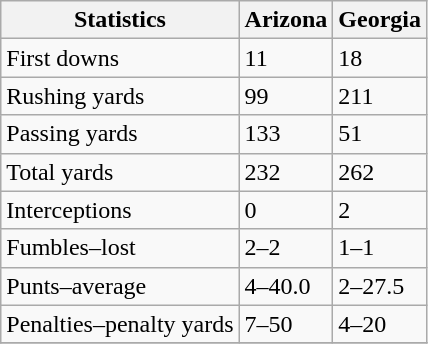<table class="wikitable">
<tr>
<th>Statistics</th>
<th>Arizona</th>
<th>Georgia</th>
</tr>
<tr>
<td>First downs</td>
<td>11</td>
<td>18</td>
</tr>
<tr>
<td>Rushing yards</td>
<td>99</td>
<td>211</td>
</tr>
<tr>
<td>Passing yards</td>
<td>133</td>
<td>51</td>
</tr>
<tr>
<td>Total yards</td>
<td>232</td>
<td>262</td>
</tr>
<tr>
<td>Interceptions</td>
<td>0</td>
<td>2</td>
</tr>
<tr>
<td>Fumbles–lost</td>
<td>2–2</td>
<td>1–1</td>
</tr>
<tr>
<td>Punts–average</td>
<td>4–40.0</td>
<td>2–27.5</td>
</tr>
<tr>
<td>Penalties–penalty yards</td>
<td>7–50</td>
<td>4–20</td>
</tr>
<tr>
</tr>
</table>
